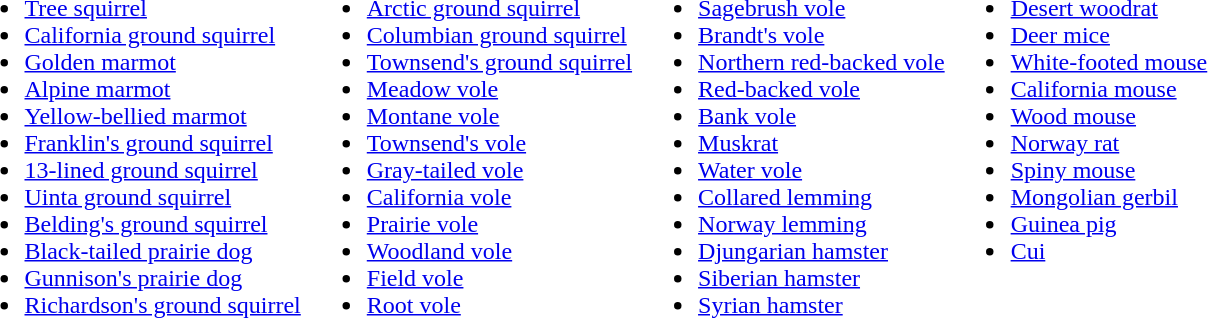<table>
<tr valign=top>
<td><br><ul><li><a href='#'>Tree squirrel</a></li><li><a href='#'>California ground squirrel</a></li><li><a href='#'>Golden marmot</a></li><li><a href='#'>Alpine marmot</a></li><li><a href='#'>Yellow-bellied marmot</a></li><li><a href='#'>Franklin's ground squirrel</a></li><li><a href='#'>13-lined ground squirrel</a></li><li><a href='#'>Uinta ground squirrel</a></li><li><a href='#'>Belding's ground squirrel</a></li><li><a href='#'>Black-tailed prairie dog</a></li><li><a href='#'>Gunnison's prairie dog</a></li><li><a href='#'>Richardson's ground squirrel</a></li></ul></td>
<td><br><ul><li><a href='#'>Arctic ground squirrel</a></li><li><a href='#'>Columbian ground squirrel</a></li><li><a href='#'>Townsend's ground squirrel</a></li><li><a href='#'>Meadow vole</a></li><li><a href='#'>Montane vole</a></li><li><a href='#'>Townsend's vole</a></li><li><a href='#'>Gray-tailed vole</a></li><li><a href='#'>California vole</a></li><li><a href='#'>Prairie vole</a></li><li><a href='#'>Woodland vole</a></li><li><a href='#'>Field vole</a></li><li><a href='#'>Root vole</a></li></ul></td>
<td><br><ul><li><a href='#'>Sagebrush vole</a></li><li><a href='#'>Brandt's vole</a></li><li><a href='#'>Northern red-backed vole</a></li><li><a href='#'>Red-backed vole</a></li><li><a href='#'>Bank vole</a></li><li><a href='#'>Muskrat</a></li><li><a href='#'>Water vole</a></li><li><a href='#'>Collared lemming</a></li><li><a href='#'>Norway lemming</a></li><li><a href='#'>Djungarian hamster</a></li><li><a href='#'>Siberian hamster</a></li><li><a href='#'>Syrian hamster</a></li></ul></td>
<td><br><ul><li><a href='#'>Desert woodrat</a></li><li><a href='#'>Deer mice</a></li><li><a href='#'>White-footed mouse</a></li><li><a href='#'>California mouse</a></li><li><a href='#'>Wood mouse</a></li><li><a href='#'>Norway rat</a></li><li><a href='#'>Spiny mouse</a></li><li><a href='#'>Mongolian gerbil</a></li><li><a href='#'>Guinea pig</a></li><li><a href='#'>Cui</a></li></ul></td>
</tr>
</table>
